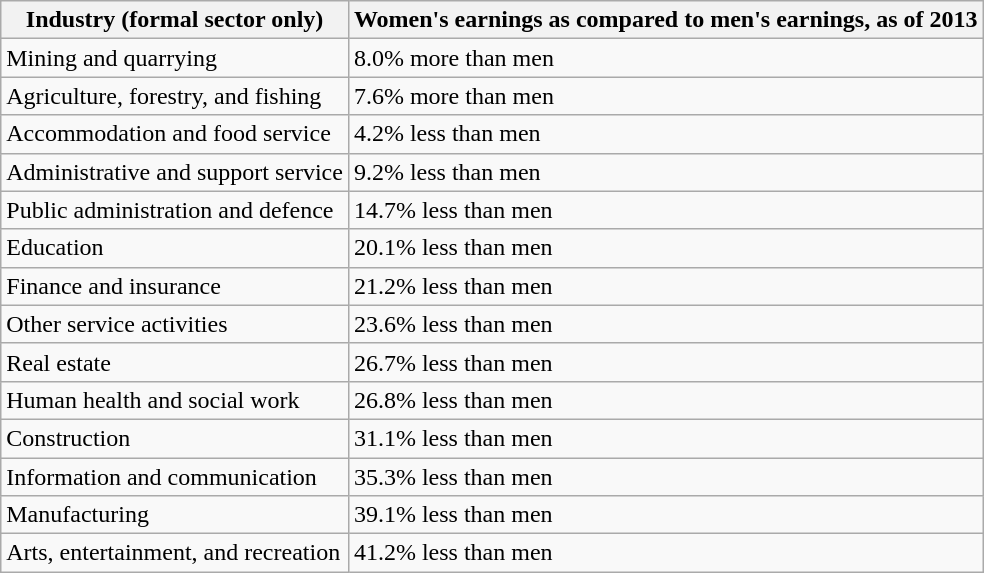<table class="wikitable">
<tr>
<th>Industry (formal sector only)</th>
<th>Women's earnings as compared to men's earnings, as of 2013</th>
</tr>
<tr>
<td>Mining and quarrying</td>
<td>8.0% more than men</td>
</tr>
<tr>
<td>Agriculture, forestry, and fishing</td>
<td>7.6% more than men</td>
</tr>
<tr>
<td>Accommodation and food service</td>
<td>4.2% less than men</td>
</tr>
<tr>
<td>Administrative and support service</td>
<td>9.2% less than men</td>
</tr>
<tr>
<td>Public administration and defence</td>
<td>14.7% less than men</td>
</tr>
<tr>
<td>Education</td>
<td>20.1% less than men</td>
</tr>
<tr>
<td>Finance and insurance</td>
<td>21.2% less than men</td>
</tr>
<tr>
<td>Other service activities</td>
<td>23.6% less than men</td>
</tr>
<tr>
<td>Real estate</td>
<td>26.7% less than men</td>
</tr>
<tr>
<td>Human health and social work</td>
<td>26.8% less than men</td>
</tr>
<tr>
<td>Construction</td>
<td>31.1% less than men</td>
</tr>
<tr>
<td>Information and communication</td>
<td>35.3% less than men</td>
</tr>
<tr>
<td>Manufacturing</td>
<td>39.1% less than men</td>
</tr>
<tr>
<td>Arts, entertainment, and recreation</td>
<td>41.2% less than men</td>
</tr>
</table>
